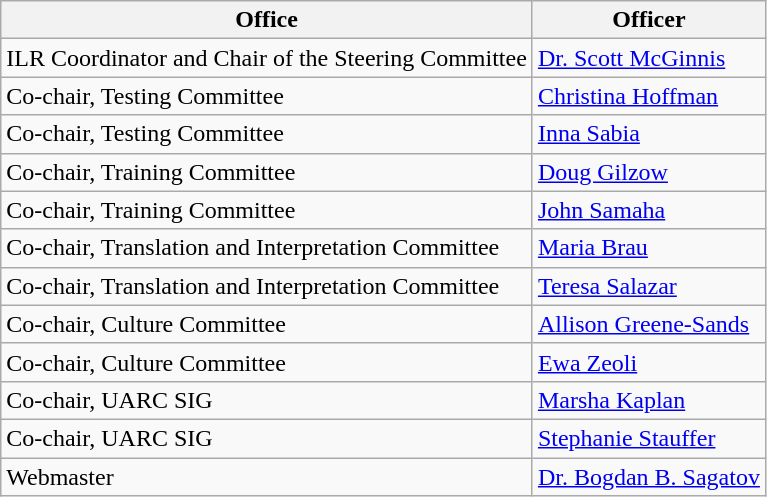<table class="wikitable">
<tr>
<th>Office</th>
<th>Officer</th>
</tr>
<tr>
<td>ILR Coordinator and Chair of the Steering Committee</td>
<td><a href='#'>Dr. Scott McGinnis</a></td>
</tr>
<tr>
<td>Co-chair, Testing Committee</td>
<td><a href='#'>Christina Hoffman</a></td>
</tr>
<tr>
<td>Co-chair, Testing Committee</td>
<td><a href='#'>Inna Sabia</a></td>
</tr>
<tr>
<td>Co-chair, Training Committee</td>
<td><a href='#'>Doug Gilzow</a></td>
</tr>
<tr>
<td>Co-chair, Training Committee</td>
<td><a href='#'>John Samaha</a></td>
</tr>
<tr>
<td>Co-chair, Translation and Interpretation Committee</td>
<td><a href='#'>Maria Brau</a></td>
</tr>
<tr>
<td>Co-chair, Translation and Interpretation Committee</td>
<td><a href='#'>Teresa Salazar</a></td>
</tr>
<tr>
<td>Co-chair, Culture Committee</td>
<td><a href='#'>Allison Greene-Sands</a></td>
</tr>
<tr>
<td>Co-chair, Culture Committee</td>
<td><a href='#'>Ewa Zeoli</a></td>
</tr>
<tr>
<td>Co-chair, UARC SIG</td>
<td><a href='#'>Marsha Kaplan</a></td>
</tr>
<tr>
<td>Co-chair, UARC SIG</td>
<td><a href='#'>Stephanie Stauffer</a></td>
</tr>
<tr>
<td>Webmaster</td>
<td><a href='#'>Dr. Bogdan B. Sagatov</a></td>
</tr>
</table>
